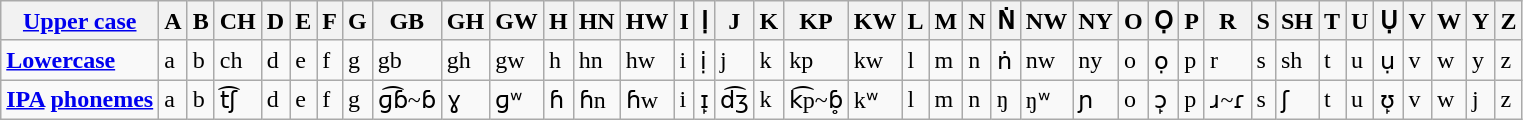<table class="wikitable sortable mw-collapsible mw-collapsed">
<tr>
<th><a href='#'>Upper case</a></th>
<th>A</th>
<th>B</th>
<th>CH</th>
<th>D</th>
<th>E</th>
<th>F</th>
<th>G</th>
<th>GB</th>
<th>GH</th>
<th>GW</th>
<th>H</th>
<th>HN</th>
<th>HW</th>
<th>I</th>
<th>Ị</th>
<th>J</th>
<th>K</th>
<th>KP</th>
<th>KW</th>
<th>L</th>
<th>M</th>
<th>N</th>
<th>Ṅ</th>
<th>NW</th>
<th>NY</th>
<th>O</th>
<th>Ọ</th>
<th>P</th>
<th>R</th>
<th>S</th>
<th>SH</th>
<th>T</th>
<th>U</th>
<th>Ụ</th>
<th>V</th>
<th>W</th>
<th>Y</th>
<th>Z</th>
</tr>
<tr>
<td><a href='#'><strong>Lowercase</strong></a></td>
<td>a</td>
<td>b</td>
<td>ch</td>
<td>d</td>
<td>e</td>
<td>f</td>
<td>g</td>
<td>gb</td>
<td>gh</td>
<td>gw</td>
<td>h</td>
<td>hn</td>
<td>hw</td>
<td>i</td>
<td>ị</td>
<td>j</td>
<td>k</td>
<td>kp</td>
<td>kw</td>
<td>l</td>
<td>m</td>
<td>n</td>
<td>ṅ</td>
<td>nw</td>
<td>ny</td>
<td>o</td>
<td>ọ</td>
<td>p</td>
<td>r</td>
<td>s</td>
<td>sh</td>
<td>t</td>
<td>u</td>
<td>ụ</td>
<td>v</td>
<td>w</td>
<td>y</td>
<td>z</td>
</tr>
<tr>
<td><strong><a href='#'>IPA</a> <a href='#'>phonemes</a></strong></td>
<td>a</td>
<td>b</td>
<td>t͡ʃ</td>
<td>d</td>
<td>e</td>
<td>f</td>
<td>g</td>
<td>ɡ͡ɓ~ɓ</td>
<td>ɣ</td>
<td>ɡʷ</td>
<td>ɦ</td>
<td>ɦn</td>
<td>ɦw</td>
<td>i</td>
<td>ɪ̙</td>
<td>d͡ʒ</td>
<td>k</td>
<td>k͡p~ɓ̥</td>
<td>kʷ</td>
<td>l</td>
<td>m</td>
<td>n</td>
<td>ŋ</td>
<td>ŋʷ</td>
<td>ɲ</td>
<td>o</td>
<td>ɔ̙</td>
<td>p</td>
<td>ɹ~ɾ</td>
<td>s</td>
<td>ʃ</td>
<td>t</td>
<td>u</td>
<td>ʊ̙</td>
<td>v</td>
<td>w</td>
<td>j</td>
<td>z</td>
</tr>
</table>
